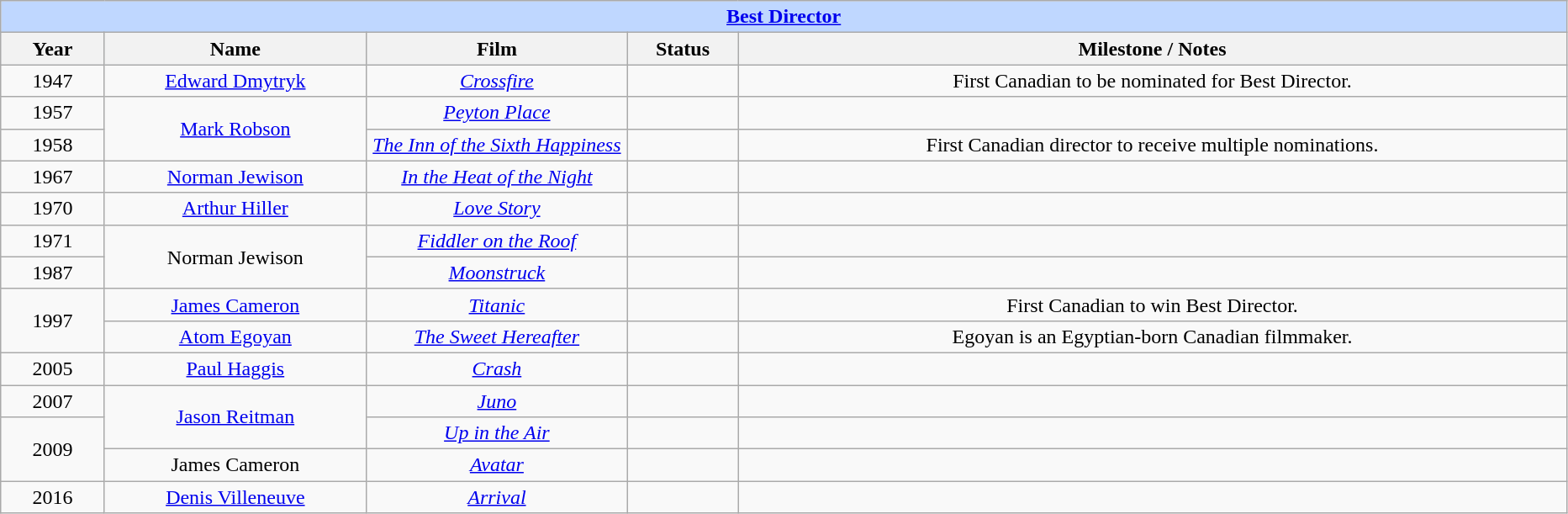<table class="wikitable" style="text-align: center">
<tr style="background:#bfd7ff;">
<td colspan="5" style="text-align:center;"><strong><a href='#'>Best Director</a></strong></td>
</tr>
<tr style="background:#ebf5ff;">
<th style="width:075px;">Year</th>
<th style="width:200px;">Name</th>
<th style="width:200px;">Film</th>
<th style="width:080px;">Status</th>
<th style="width:650px;">Milestone / Notes</th>
</tr>
<tr>
<td>1947</td>
<td><a href='#'>Edward Dmytryk</a></td>
<td><em><a href='#'>Crossfire</a></em></td>
<td></td>
<td>First Canadian to be nominated for Best Director.</td>
</tr>
<tr>
<td>1957</td>
<td rowspan=2><a href='#'>Mark Robson</a></td>
<td><em><a href='#'>Peyton Place</a></em></td>
<td></td>
<td></td>
</tr>
<tr>
<td>1958</td>
<td><em><a href='#'>The Inn of the Sixth Happiness</a></em></td>
<td></td>
<td>First Canadian director to receive multiple nominations.</td>
</tr>
<tr>
<td>1967</td>
<td><a href='#'>Norman Jewison</a></td>
<td><em><a href='#'>In the Heat of the Night</a></em></td>
<td></td>
<td></td>
</tr>
<tr>
<td>1970</td>
<td><a href='#'>Arthur Hiller</a></td>
<td><em><a href='#'>Love Story</a></em></td>
<td></td>
<td></td>
</tr>
<tr>
<td>1971</td>
<td rowspan="2">Norman Jewison</td>
<td><em><a href='#'>Fiddler on the Roof</a></em></td>
<td></td>
<td></td>
</tr>
<tr>
<td>1987</td>
<td><em><a href='#'>Moonstruck</a></em></td>
<td></td>
<td></td>
</tr>
<tr>
<td rowspan=2>1997</td>
<td><a href='#'>James Cameron</a></td>
<td><em><a href='#'>Titanic</a></em></td>
<td></td>
<td>First Canadian to win Best Director.</td>
</tr>
<tr>
<td><a href='#'>Atom Egoyan</a></td>
<td><em><a href='#'>The Sweet Hereafter</a></em></td>
<td></td>
<td>Egoyan is an Egyptian-born Canadian filmmaker.</td>
</tr>
<tr>
<td>2005</td>
<td><a href='#'>Paul Haggis</a></td>
<td><em><a href='#'>Crash</a></em></td>
<td></td>
<td></td>
</tr>
<tr>
<td>2007</td>
<td rowspan=2><a href='#'>Jason Reitman</a></td>
<td><em><a href='#'>Juno</a></em></td>
<td></td>
<td></td>
</tr>
<tr>
<td rowspan=2>2009</td>
<td><em><a href='#'>Up in the Air</a></em></td>
<td></td>
<td></td>
</tr>
<tr>
<td>James Cameron</td>
<td><em><a href='#'>Avatar</a></em></td>
<td></td>
<td></td>
</tr>
<tr>
<td>2016</td>
<td><a href='#'>Denis Villeneuve</a></td>
<td><a href='#'><em>Arrival</em></a></td>
<td></td>
<td></td>
</tr>
</table>
